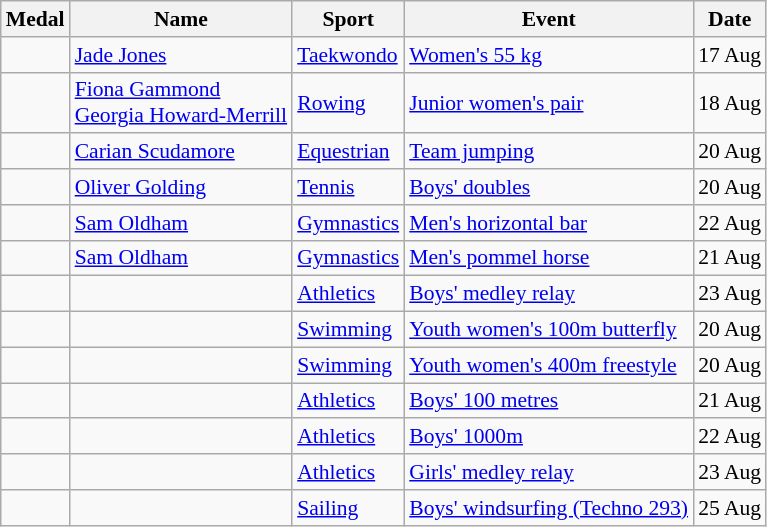<table class="wikitable sortable" style="font-size:90%">
<tr>
<th>Medal</th>
<th>Name</th>
<th>Sport</th>
<th>Event</th>
<th>Date</th>
</tr>
<tr>
<td></td>
<td><a href='#'>Jade Jones</a></td>
<td><a href='#'>Taekwondo</a></td>
<td><a href='#'>Women's 55 kg</a></td>
<td>17 Aug</td>
</tr>
<tr>
<td></td>
<td><a href='#'>Fiona Gammond</a> <br> <a href='#'>Georgia Howard-Merrill</a></td>
<td><a href='#'>Rowing</a></td>
<td><a href='#'>Junior women's pair</a></td>
<td>18 Aug</td>
</tr>
<tr>
<td></td>
<td><a href='#'>Carian Scudamore</a></td>
<td><a href='#'>Equestrian</a></td>
<td><a href='#'>Team jumping</a></td>
<td>20 Aug</td>
</tr>
<tr>
<td></td>
<td><a href='#'>Oliver Golding</a></td>
<td><a href='#'>Tennis</a></td>
<td><a href='#'>Boys' doubles</a></td>
<td>20 Aug</td>
</tr>
<tr>
<td></td>
<td><a href='#'>Sam Oldham</a></td>
<td><a href='#'>Gymnastics</a></td>
<td><a href='#'>Men's horizontal bar</a></td>
<td>22 Aug</td>
</tr>
<tr>
<td></td>
<td><a href='#'>Sam Oldham</a></td>
<td><a href='#'>Gymnastics</a></td>
<td><a href='#'>Men's pommel horse</a></td>
<td>21 Aug</td>
</tr>
<tr>
<td></td>
<td></td>
<td><a href='#'>Athletics</a></td>
<td><a href='#'>Boys' medley relay</a></td>
<td>23 Aug</td>
</tr>
<tr>
<td></td>
<td></td>
<td><a href='#'>Swimming</a></td>
<td><a href='#'>Youth women's 100m butterfly</a></td>
<td>20 Aug</td>
</tr>
<tr>
<td></td>
<td></td>
<td><a href='#'>Swimming</a></td>
<td><a href='#'>Youth women's 400m freestyle</a></td>
<td>20 Aug</td>
</tr>
<tr>
<td></td>
<td></td>
<td><a href='#'>Athletics</a></td>
<td><a href='#'>Boys' 100 metres</a></td>
<td>21 Aug</td>
</tr>
<tr>
<td></td>
<td></td>
<td><a href='#'>Athletics</a></td>
<td><a href='#'>Boys' 1000m</a></td>
<td>22 Aug</td>
</tr>
<tr>
<td></td>
<td></td>
<td><a href='#'>Athletics</a></td>
<td><a href='#'>Girls' medley relay</a></td>
<td>23 Aug</td>
</tr>
<tr>
<td></td>
<td></td>
<td><a href='#'>Sailing</a></td>
<td><a href='#'>Boys' windsurfing (Techno 293)</a></td>
<td>25 Aug</td>
</tr>
</table>
